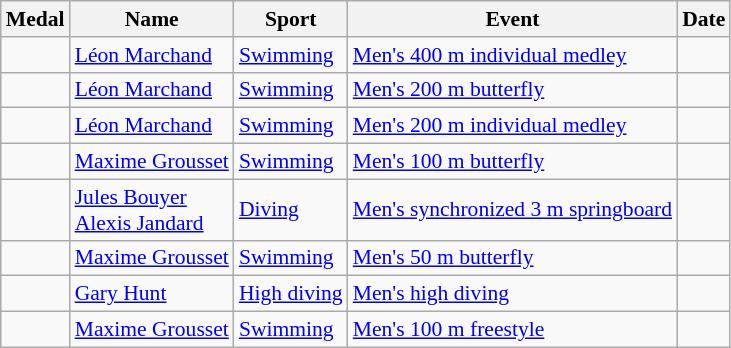<table class="wikitable sortable" style="font-size:90%;">
<tr>
<th>Medal</th>
<th>Name</th>
<th>Sport</th>
<th>Event</th>
<th>Date</th>
</tr>
<tr>
<td></td>
<td><a href='#'>Léon Marchand</a></td>
<td><a href='#'>Swimming</a></td>
<td><a href='#'>Men's 400 m individual medley</a></td>
<td></td>
</tr>
<tr>
<td></td>
<td><a href='#'>Léon Marchand</a></td>
<td><a href='#'>Swimming</a></td>
<td><a href='#'>Men's 200 m butterfly</a></td>
<td></td>
</tr>
<tr>
<td></td>
<td><a href='#'>Léon Marchand</a></td>
<td><a href='#'>Swimming</a></td>
<td><a href='#'>Men's 200 m individual medley</a></td>
<td></td>
</tr>
<tr>
<td></td>
<td><a href='#'>Maxime Grousset</a></td>
<td><a href='#'>Swimming</a></td>
<td><a href='#'>Men's 100 m butterfly</a></td>
<td></td>
</tr>
<tr>
<td></td>
<td><a href='#'>Jules Bouyer</a><br> <a href='#'>Alexis Jandard</a></td>
<td><a href='#'>Diving</a></td>
<td><a href='#'>Men's synchronized 3 m springboard</a></td>
<td></td>
</tr>
<tr>
<td></td>
<td><a href='#'>Maxime Grousset</a></td>
<td><a href='#'>Swimming</a></td>
<td><a href='#'>Men's 50 m butterfly</a></td>
<td></td>
</tr>
<tr>
<td></td>
<td><a href='#'>Gary Hunt</a></td>
<td><a href='#'>High diving</a></td>
<td><a href='#'>Men's high diving</a></td>
<td></td>
</tr>
<tr>
<td></td>
<td><a href='#'>Maxime Grousset</a></td>
<td><a href='#'>Swimming</a></td>
<td><a href='#'>Men's 100 m freestyle</a></td>
<td></td>
</tr>
</table>
